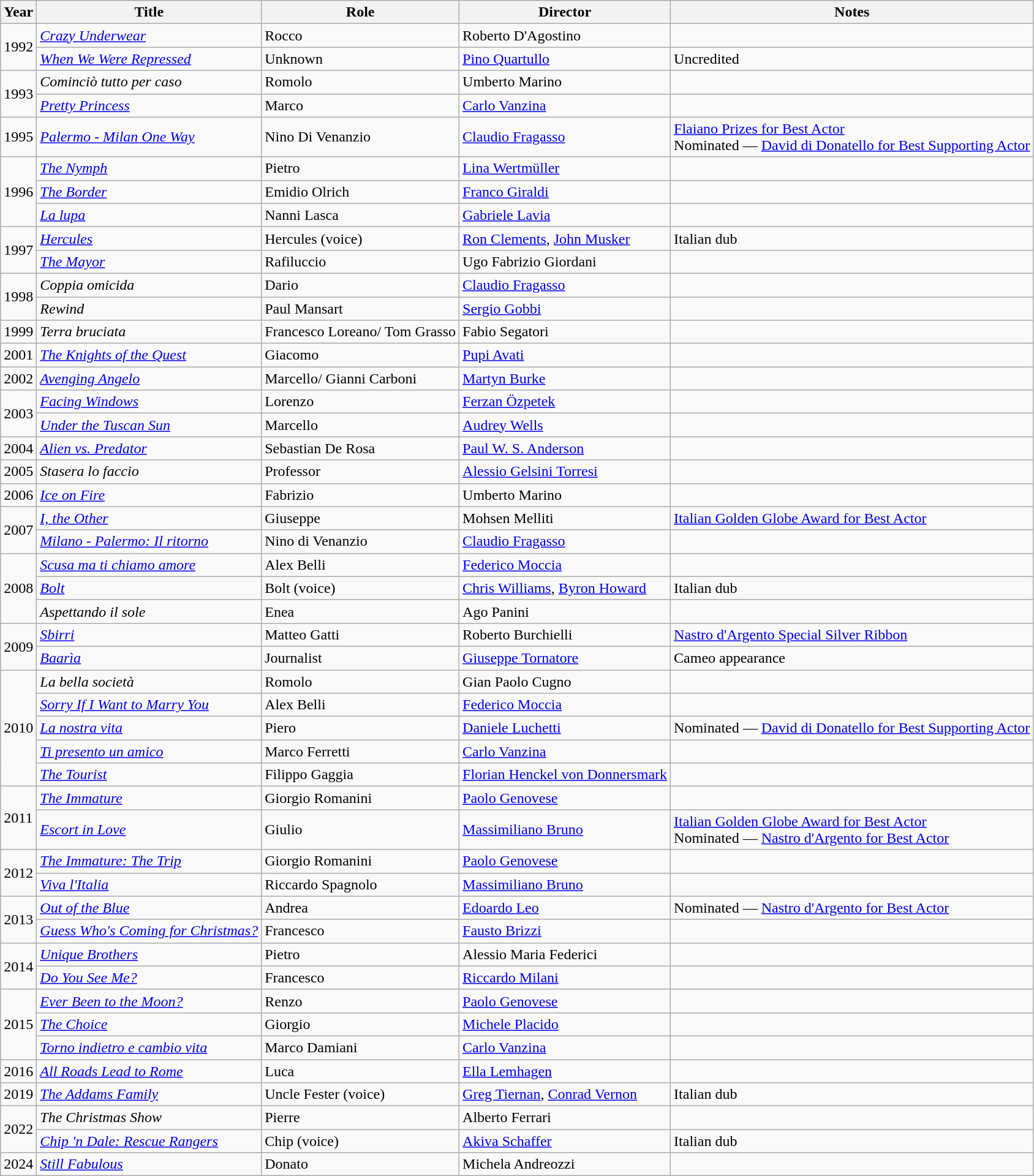<table class="wikitable">
<tr>
<th>Year</th>
<th>Title</th>
<th>Role</th>
<th>Director</th>
<th>Notes</th>
</tr>
<tr>
<td rowspan="2">1992</td>
<td><em><a href='#'>Crazy Underwear</a></em></td>
<td>Rocco</td>
<td>Roberto D'Agostino</td>
<td></td>
</tr>
<tr>
<td><em><a href='#'>When We Were Repressed</a></em></td>
<td>Unknown</td>
<td><a href='#'>Pino Quartullo</a></td>
<td>Uncredited</td>
</tr>
<tr>
<td rowspan="2">1993</td>
<td><em>Cominciò tutto per caso</em></td>
<td>Romolo</td>
<td>Umberto Marino</td>
<td></td>
</tr>
<tr>
<td><em><a href='#'>Pretty Princess</a></em></td>
<td>Marco</td>
<td><a href='#'>Carlo Vanzina</a></td>
<td></td>
</tr>
<tr>
<td>1995</td>
<td><em><a href='#'>Palermo - Milan One Way</a></em></td>
<td>Nino Di Venanzio</td>
<td><a href='#'>Claudio Fragasso</a></td>
<td><a href='#'>Flaiano Prizes for Best Actor</a><br>Nominated — <a href='#'>David di Donatello for Best Supporting Actor</a></td>
</tr>
<tr>
<td rowspan="3">1996</td>
<td><em><a href='#'>The Nymph</a></em></td>
<td>Pietro</td>
<td><a href='#'>Lina Wertmüller</a></td>
<td></td>
</tr>
<tr>
<td><em><a href='#'>The Border</a></em></td>
<td>Emidio Olrich</td>
<td><a href='#'>Franco Giraldi</a></td>
<td></td>
</tr>
<tr>
<td><em><a href='#'>La lupa</a></em></td>
<td>Nanni Lasca</td>
<td><a href='#'>Gabriele Lavia</a></td>
<td></td>
</tr>
<tr>
<td rowspan="2">1997</td>
<td><em><a href='#'>Hercules</a></em></td>
<td>Hercules (voice)</td>
<td><a href='#'>Ron Clements</a>, <a href='#'>John Musker</a></td>
<td>Italian dub</td>
</tr>
<tr>
<td><em><a href='#'>The Mayor</a></em></td>
<td>Rafiluccio</td>
<td>Ugo Fabrizio Giordani</td>
<td></td>
</tr>
<tr>
<td rowspan="2">1998</td>
<td><em>Coppia omicida</em></td>
<td>Dario</td>
<td><a href='#'>Claudio Fragasso</a></td>
<td></td>
</tr>
<tr>
<td><em>Rewind</em></td>
<td>Paul Mansart</td>
<td><a href='#'>Sergio Gobbi</a></td>
<td></td>
</tr>
<tr>
<td>1999</td>
<td><em>Terra bruciata</em></td>
<td>Francesco Loreano/ Tom Grasso</td>
<td>Fabio Segatori</td>
<td></td>
</tr>
<tr>
<td>2001</td>
<td><em><a href='#'>The Knights of the Quest</a></em></td>
<td>Giacomo</td>
<td><a href='#'>Pupi Avati</a></td>
<td></td>
</tr>
<tr>
<td>2002</td>
<td><em><a href='#'>Avenging Angelo</a></em></td>
<td>Marcello/ Gianni Carboni</td>
<td><a href='#'>Martyn Burke</a></td>
<td></td>
</tr>
<tr>
<td rowspan="2">2003</td>
<td><em><a href='#'>Facing Windows</a></em></td>
<td>Lorenzo</td>
<td><a href='#'>Ferzan Özpetek</a></td>
<td></td>
</tr>
<tr>
<td><em><a href='#'>Under the Tuscan Sun</a></em></td>
<td>Marcello</td>
<td><a href='#'>Audrey Wells</a></td>
<td></td>
</tr>
<tr>
<td>2004</td>
<td><em><a href='#'>Alien vs. Predator</a></em></td>
<td>Sebastian De Rosa</td>
<td><a href='#'>Paul W. S. Anderson</a></td>
<td></td>
</tr>
<tr>
<td>2005</td>
<td><em>Stasera lo faccio</em></td>
<td>Professor</td>
<td><a href='#'>Alessio Gelsini Torresi</a></td>
<td></td>
</tr>
<tr>
<td>2006</td>
<td><em><a href='#'>Ice on Fire</a></em></td>
<td>Fabrizio</td>
<td>Umberto Marino</td>
<td></td>
</tr>
<tr>
<td rowspan="2">2007</td>
<td><em><a href='#'>I, the Other</a></em></td>
<td>Giuseppe</td>
<td>Mohsen Melliti</td>
<td><a href='#'>Italian Golden Globe Award for Best Actor</a></td>
</tr>
<tr>
<td><em><a href='#'>Milano - Palermo: Il ritorno</a></em></td>
<td>Nino di Venanzio</td>
<td><a href='#'>Claudio Fragasso</a></td>
<td></td>
</tr>
<tr>
<td rowspan="3">2008</td>
<td><em><a href='#'>Scusa ma ti chiamo amore</a></em></td>
<td>Alex Belli</td>
<td><a href='#'>Federico Moccia</a></td>
<td></td>
</tr>
<tr>
<td><em><a href='#'>Bolt</a></em></td>
<td>Bolt (voice)</td>
<td><a href='#'>Chris Williams</a>, <a href='#'>Byron Howard</a></td>
<td>Italian dub</td>
</tr>
<tr>
<td><em>Aspettando il sole</em></td>
<td>Enea</td>
<td>Ago Panini</td>
<td></td>
</tr>
<tr>
<td rowspan="2">2009</td>
<td><em><a href='#'>Sbirri</a></em></td>
<td>Matteo Gatti</td>
<td>Roberto Burchielli</td>
<td><a href='#'>Nastro d'Argento Special Silver Ribbon</a></td>
</tr>
<tr>
<td><em><a href='#'>Baarìa</a></em></td>
<td>Journalist</td>
<td><a href='#'>Giuseppe Tornatore</a></td>
<td>Cameo appearance</td>
</tr>
<tr>
<td rowspan="5">2010</td>
<td><em>La bella società</em></td>
<td>Romolo</td>
<td>Gian Paolo Cugno</td>
<td></td>
</tr>
<tr>
<td><em><a href='#'>Sorry If I Want to Marry You</a></em></td>
<td>Alex Belli</td>
<td><a href='#'>Federico Moccia</a></td>
<td></td>
</tr>
<tr>
<td><em><a href='#'>La nostra vita</a></em></td>
<td>Piero</td>
<td><a href='#'>Daniele Luchetti</a></td>
<td>Nominated — <a href='#'>David di Donatello for Best Supporting Actor</a></td>
</tr>
<tr>
<td><em><a href='#'>Ti presento un amico</a></em></td>
<td>Marco Ferretti</td>
<td><a href='#'>Carlo Vanzina</a></td>
<td></td>
</tr>
<tr>
<td><em><a href='#'>The Tourist</a></em></td>
<td>Filippo Gaggia</td>
<td><a href='#'>Florian Henckel von Donnersmark</a></td>
<td></td>
</tr>
<tr>
<td rowspan="2">2011</td>
<td><em><a href='#'>The Immature</a></em></td>
<td>Giorgio Romanini</td>
<td><a href='#'>Paolo Genovese</a></td>
<td></td>
</tr>
<tr>
<td><em><a href='#'>Escort in Love</a></em></td>
<td>Giulio</td>
<td><a href='#'>Massimiliano Bruno</a></td>
<td><a href='#'>Italian Golden Globe Award for Best Actor</a><br>Nominated — <a href='#'>Nastro d'Argento for Best Actor</a></td>
</tr>
<tr>
<td rowspan="2">2012</td>
<td><em><a href='#'>The Immature: The Trip</a></em></td>
<td>Giorgio Romanini</td>
<td><a href='#'>Paolo Genovese</a></td>
<td></td>
</tr>
<tr>
<td><em><a href='#'>Viva l'Italia</a></em></td>
<td>Riccardo Spagnolo</td>
<td><a href='#'>Massimiliano Bruno</a></td>
<td></td>
</tr>
<tr>
<td rowspan="2">2013</td>
<td><em><a href='#'>Out of the Blue</a></em></td>
<td>Andrea</td>
<td><a href='#'>Edoardo Leo</a></td>
<td>Nominated — <a href='#'>Nastro d'Argento for Best Actor</a></td>
</tr>
<tr>
<td><em><a href='#'>Guess Who's Coming for Christmas?</a></em></td>
<td>Francesco</td>
<td><a href='#'>Fausto Brizzi</a></td>
<td></td>
</tr>
<tr>
<td rowspan="2">2014</td>
<td><em><a href='#'>Unique Brothers</a></em></td>
<td>Pietro</td>
<td>Alessio Maria Federici</td>
<td></td>
</tr>
<tr>
<td><em><a href='#'>Do You See Me?</a></em></td>
<td>Francesco</td>
<td><a href='#'>Riccardo Milani</a></td>
<td></td>
</tr>
<tr>
<td rowspan="3">2015</td>
<td><em><a href='#'>Ever Been to the Moon?</a></em></td>
<td>Renzo</td>
<td><a href='#'>Paolo Genovese</a></td>
<td></td>
</tr>
<tr>
<td><em><a href='#'>The Choice</a></em></td>
<td>Giorgio</td>
<td><a href='#'>Michele Placido</a></td>
<td></td>
</tr>
<tr>
<td><em><a href='#'>Torno indietro e cambio vita</a></em></td>
<td>Marco Damiani</td>
<td><a href='#'>Carlo Vanzina</a></td>
<td></td>
</tr>
<tr>
<td>2016</td>
<td><em><a href='#'>All Roads Lead to Rome</a></em></td>
<td>Luca</td>
<td><a href='#'>Ella Lemhagen</a></td>
<td></td>
</tr>
<tr>
<td>2019</td>
<td><em><a href='#'>The Addams Family</a></em></td>
<td>Uncle Fester (voice)</td>
<td><a href='#'>Greg Tiernan</a>, <a href='#'>Conrad Vernon</a></td>
<td>Italian dub</td>
</tr>
<tr>
<td rowspan="2">2022</td>
<td><em>The Christmas Show</em></td>
<td>Pierre</td>
<td>Alberto Ferrari</td>
<td></td>
</tr>
<tr>
<td><em><a href='#'>Chip 'n Dale: Rescue Rangers</a></em></td>
<td>Chip (voice)</td>
<td><a href='#'>Akiva Schaffer</a></td>
<td>Italian dub</td>
</tr>
<tr>
<td>2024</td>
<td><em><a href='#'>Still Fabulous</a></em></td>
<td>Donato</td>
<td>Michela Andreozzi</td>
<td></td>
</tr>
</table>
